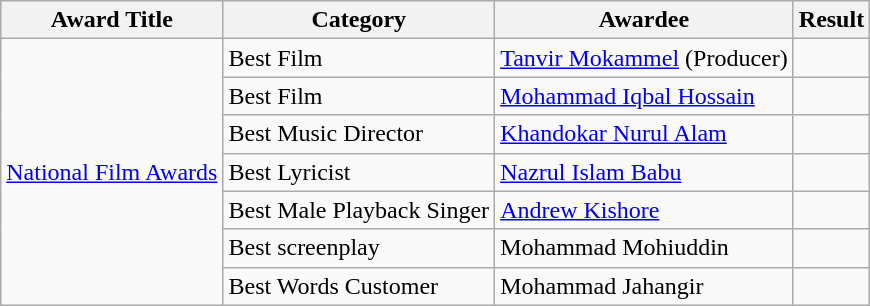<table class="wikitable">
<tr>
<th>Award Title</th>
<th>Category</th>
<th>Awardee</th>
<th>Result</th>
</tr>
<tr>
<td rowspan="7"><a href='#'>National Film Awards</a></td>
<td>Best Film</td>
<td><a href='#'>Tanvir Mokammel</a> (Producer)</td>
<td></td>
</tr>
<tr>
<td>Best Film</td>
<td><a href='#'>Mohammad Iqbal Hossain</a></td>
<td></td>
</tr>
<tr>
<td>Best Music Director</td>
<td><a href='#'>Khandokar Nurul Alam</a></td>
<td></td>
</tr>
<tr>
<td>Best Lyricist</td>
<td><a href='#'>Nazrul Islam Babu</a></td>
<td></td>
</tr>
<tr>
<td>Best Male Playback Singer</td>
<td><a href='#'>Andrew Kishore</a></td>
<td></td>
</tr>
<tr>
<td>Best screenplay</td>
<td>Mohammad Mohiuddin</td>
<td></td>
</tr>
<tr>
<td>Best Words Customer</td>
<td>Mohammad Jahangir</td>
<td></td>
</tr>
</table>
